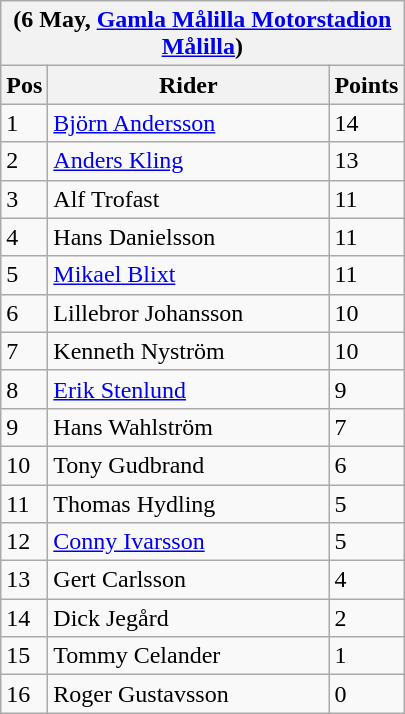<table class="wikitable">
<tr>
<th colspan="6">(6 May, <a href='#'>Gamla Målilla Motorstadion</a><br> <a href='#'>Målilla</a>)</th>
</tr>
<tr>
<th width=20>Pos</th>
<th width=180>Rider</th>
<th width=40>Points</th>
</tr>
<tr>
<td>1</td>
<td style="text-align:left;"><a href='#'>Björn Andersson</a></td>
<td>14</td>
</tr>
<tr>
<td>2</td>
<td style="text-align:left;"><a href='#'>Anders Kling</a></td>
<td>13</td>
</tr>
<tr>
<td>3</td>
<td style="text-align:left;">Alf Trofast</td>
<td>11</td>
</tr>
<tr>
<td>4</td>
<td style="text-align:left;">Hans Danielsson</td>
<td>11</td>
</tr>
<tr>
<td>5</td>
<td style="text-align:left;"><a href='#'>Mikael Blixt</a></td>
<td>11</td>
</tr>
<tr>
<td>6</td>
<td style="text-align:left;">Lillebror Johansson</td>
<td>10</td>
</tr>
<tr>
<td>7</td>
<td style="text-align:left;">Kenneth Nyström</td>
<td>10</td>
</tr>
<tr>
<td>8</td>
<td style="text-align:left;"><a href='#'>Erik Stenlund</a></td>
<td>9</td>
</tr>
<tr>
<td>9</td>
<td style="text-align:left;">Hans Wahlström</td>
<td>7</td>
</tr>
<tr>
<td>10</td>
<td style="text-align:left;">Tony Gudbrand</td>
<td>6</td>
</tr>
<tr>
<td>11</td>
<td style="text-align:left;">Thomas Hydling</td>
<td>5</td>
</tr>
<tr>
<td>12</td>
<td style="text-align:left;"><a href='#'>Conny Ivarsson</a></td>
<td>5</td>
</tr>
<tr>
<td>13</td>
<td style="text-align:left;">Gert Carlsson</td>
<td>4</td>
</tr>
<tr>
<td>14</td>
<td style="text-align:left;">Dick Jegård</td>
<td>2</td>
</tr>
<tr>
<td>15</td>
<td style="text-align:left;">Tommy Celander</td>
<td>1</td>
</tr>
<tr>
<td>16</td>
<td style="text-align:left;">Roger Gustavsson</td>
<td>0</td>
</tr>
</table>
